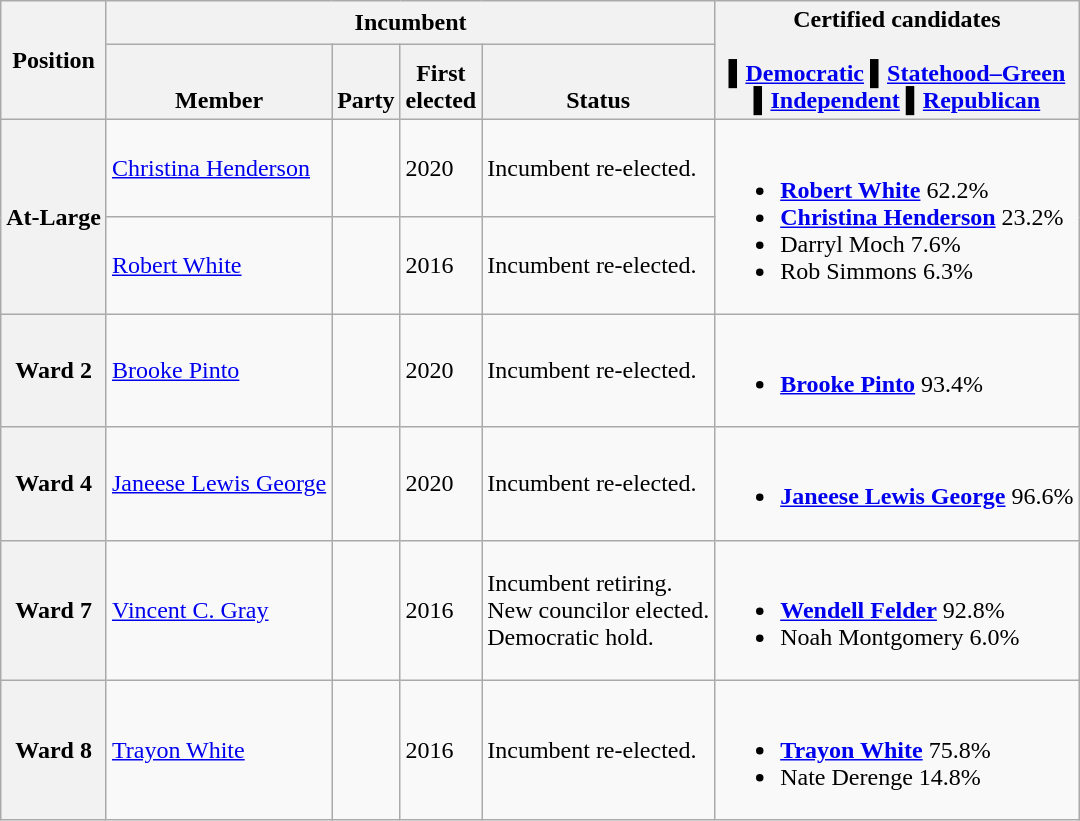<table class="wikitable sortable">
<tr>
<th rowspan="2">Position</th>
<th colspan="4">Incumbent</th>
<th rowspan="2" class="unsortable">Certified candidates<br><br><span>
<span>▌</span><a href='#'>Democratic</a>
<span>▌</span><a href='#'>Statehood–Green</a>
<br>
<span>▌</span><a href='#'>Independent</a>
<span>▌</span><a href='#'>Republican</a>
</span></th>
</tr>
<tr valign="bottom">
<th>Member</th>
<th>Party</th>
<th>First<br>elected</th>
<th>Status</th>
</tr>
<tr>
<th rowspan=2>At-Large</th>
<td><a href='#'>Christina Henderson</a></td>
<td></td>
<td>2020</td>
<td>Incumbent re-elected.</td>
<td rowspan=2 nowrap=""><br><ul><li> <strong><a href='#'>Robert White</a></strong> 62.2%</li><li> <strong><a href='#'>Christina Henderson</a></strong> 23.2%</li><li>Darryl Moch 7.6%</li><li>Rob Simmons 6.3%</li></ul></td>
</tr>
<tr>
<td><a href='#'>Robert White</a></td>
<td></td>
<td>2016</td>
<td>Incumbent re-elected.</td>
</tr>
<tr>
<th>Ward 2</th>
<td><a href='#'>Brooke Pinto</a></td>
<td></td>
<td>2020</td>
<td>Incumbent re-elected.</td>
<td nowrap=""><br><ul><li> <strong><a href='#'>Brooke Pinto</a></strong> 93.4%</li></ul></td>
</tr>
<tr>
<th>Ward 4</th>
<td><a href='#'>Janeese Lewis George</a></td>
<td></td>
<td>2020</td>
<td>Incumbent re-elected.</td>
<td nowrap=""><br><ul><li> <strong><a href='#'>Janeese Lewis George</a></strong> 96.6%</li></ul></td>
</tr>
<tr>
<th>Ward 7</th>
<td><a href='#'>Vincent C. Gray</a></td>
<td></td>
<td>2016</td>
<td>Incumbent retiring.<br>New councilor elected.<br>Democratic hold.</td>
<td nowrap=""><br><ul><li> <strong><a href='#'>Wendell Felder</a></strong> 92.8%</li><li>Noah Montgomery 6.0%</li></ul></td>
</tr>
<tr>
<th>Ward 8</th>
<td><a href='#'>Trayon White</a></td>
<td></td>
<td>2016</td>
<td>Incumbent re-elected.</td>
<td nowrap=""><br><ul><li> <strong><a href='#'>Trayon White</a></strong> 75.8%</li><li>Nate Derenge 14.8%</li></ul></td>
</tr>
</table>
